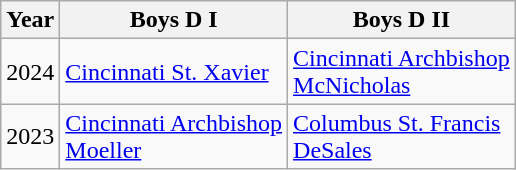<table class="wikitable">
<tr>
<th>Year</th>
<th>Boys D I</th>
<th>Boys D II</th>
</tr>
<tr>
<td>2024</td>
<td><a href='#'>Cincinnati St. Xavier</a></td>
<td><a href='#'>Cincinnati Archbishop</a><br><a href='#'>McNicholas</a></td>
</tr>
<tr>
<td>2023</td>
<td><a href='#'>Cincinnati Archbishop</a><br><a href='#'>Moeller</a></td>
<td><a href='#'>Columbus St. Francis</a><br><a href='#'>DeSales</a></td>
</tr>
</table>
